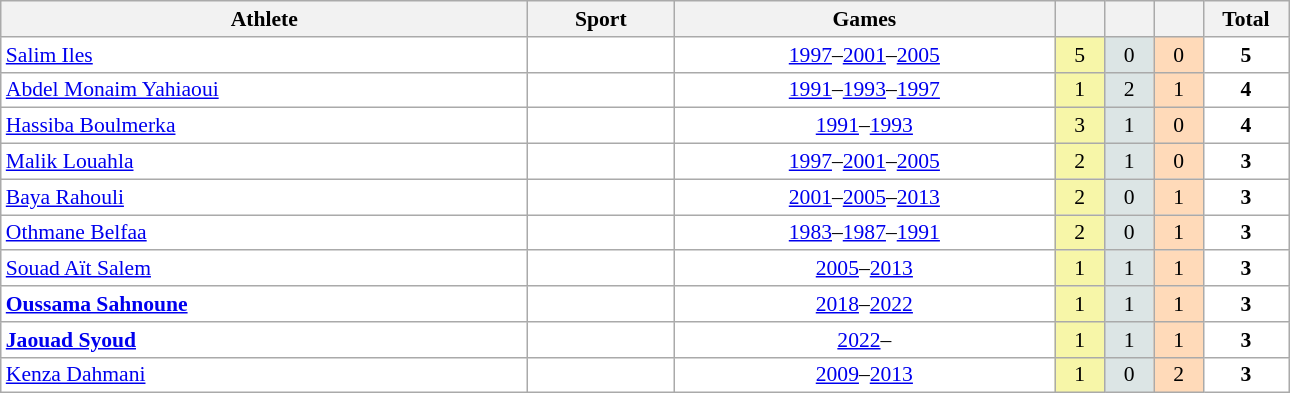<table class="wikitable" width=68% style="font-size:90%; text-align:center;">
<tr>
<th width:150>Athlete</th>
<th width:150>Sport</th>
<th width:100>Games</th>
<th></th>
<th></th>
<th></th>
<th width=50>Total</th>
</tr>
<tr align="center" valign="middle" bgcolor="#FFFFFF">
<td align=left><a href='#'>Salim Iles</a></td>
<td align=left></td>
<td><a href='#'>1997</a>–<a href='#'>2001</a>–<a href='#'>2005</a></td>
<td style="background:#F7F6A8;">5</td>
<td style="background:#DCE5E5;">0</td>
<td style="background:#FFDAB9;">0</td>
<td><strong>5</strong></td>
</tr>
<tr align="center" valign="middle" bgcolor="#FFFFFF">
<td align=left><a href='#'>Abdel Monaim Yahiaoui</a></td>
<td align=left></td>
<td><a href='#'>1991</a>–<a href='#'>1993</a>–<a href='#'>1997</a></td>
<td style="background:#F7F6A8;">1</td>
<td style="background:#DCE5E5;">2</td>
<td style="background:#FFDAB9;">1</td>
<td><strong>4</strong></td>
</tr>
<tr align="center" valign="middle" bgcolor="#FFFFFF">
<td align=left><a href='#'>Hassiba Boulmerka</a></td>
<td align=left></td>
<td><a href='#'>1991</a>–<a href='#'>1993</a></td>
<td style="background:#F7F6A8;">3</td>
<td style="background:#DCE5E5;">1</td>
<td style="background:#FFDAB9;">0</td>
<td><strong>4</strong></td>
</tr>
<tr align="center" valign="middle" bgcolor="#FFFFFF">
<td align=left><a href='#'>Malik Louahla</a></td>
<td align=left></td>
<td><a href='#'>1997</a>–<a href='#'>2001</a>–<a href='#'>2005</a></td>
<td style="background:#F7F6A8;">2</td>
<td style="background:#DCE5E5;">1</td>
<td style="background:#FFDAB9;">0</td>
<td><strong>3</strong></td>
</tr>
<tr align="center" valign="middle" bgcolor="#FFFFFF">
<td align=left><a href='#'>Baya Rahouli</a></td>
<td align=left></td>
<td><a href='#'>2001</a>–<a href='#'>2005</a>–<a href='#'>2013</a></td>
<td style="background:#F7F6A8;">2</td>
<td style="background:#DCE5E5;">0</td>
<td style="background:#FFDAB9;">1</td>
<td><strong>3</strong></td>
</tr>
<tr align="center" valign="middle" bgcolor="#FFFFFF">
<td align=left><a href='#'>Othmane Belfaa</a></td>
<td align=left></td>
<td><a href='#'>1983</a>–<a href='#'>1987</a>–<a href='#'>1991</a></td>
<td style="background:#F7F6A8;">2</td>
<td style="background:#DCE5E5;">0</td>
<td style="background:#FFDAB9;">1</td>
<td><strong>3</strong></td>
</tr>
<tr align="center" valign="middle" bgcolor="#FFFFFF">
<td align=left><a href='#'>Souad Aït Salem</a></td>
<td align=left></td>
<td><a href='#'>2005</a>–<a href='#'>2013</a></td>
<td style="background:#F7F6A8;">1</td>
<td style="background:#DCE5E5;">1</td>
<td style="background:#FFDAB9;">1</td>
<td><strong>3</strong></td>
</tr>
<tr align="center" valign="middle" bgcolor="#FFFFFF">
<td align=left><strong><a href='#'>Oussama Sahnoune</a></strong></td>
<td align=left></td>
<td><a href='#'>2018</a>–<a href='#'>2022</a></td>
<td style="background:#F7F6A8;">1</td>
<td style="background:#DCE5E5;">1</td>
<td style="background:#FFDAB9;">1</td>
<td><strong>3</strong></td>
</tr>
<tr align="center" valign="middle" bgcolor="#FFFFFF">
<td align=left><strong><a href='#'>Jaouad Syoud</a></strong></td>
<td align=left></td>
<td><a href='#'>2022</a>–</td>
<td style="background:#F7F6A8;">1</td>
<td style="background:#DCE5E5;">1</td>
<td style="background:#FFDAB9;">1</td>
<td><strong>3</strong></td>
</tr>
<tr align="center" valign="middle" bgcolor="#FFFFFF">
<td align=left><a href='#'>Kenza Dahmani</a></td>
<td align=left></td>
<td><a href='#'>2009</a>–<a href='#'>2013</a></td>
<td style="background:#F7F6A8;">1</td>
<td style="background:#DCE5E5;">0</td>
<td style="background:#FFDAB9;">2</td>
<td><strong>3</strong></td>
</tr>
</table>
